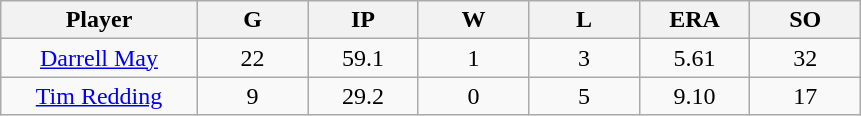<table class="wikitable sortable">
<tr>
<th bgcolor="#DDDDFF" width="16%">Player</th>
<th bgcolor="#DDDDFF" width="9%">G</th>
<th bgcolor="#DDDDFF" width="9%">IP</th>
<th bgcolor="#DDDDFF" width="9%">W</th>
<th bgcolor="#DDDDFF" width="9%">L</th>
<th bgcolor="#DDDDFF" width="9%">ERA</th>
<th bgcolor="#DDDDFF" width="9%">SO</th>
</tr>
<tr align=center>
<td><a href='#'>Darrell May</a></td>
<td>22</td>
<td>59.1</td>
<td>1</td>
<td>3</td>
<td>5.61</td>
<td>32</td>
</tr>
<tr align=center>
<td><a href='#'>Tim Redding</a></td>
<td>9</td>
<td>29.2</td>
<td>0</td>
<td>5</td>
<td>9.10</td>
<td>17</td>
</tr>
</table>
